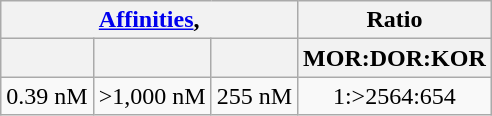<table class="wikitable" style = "float: right; clear: right; margin-left:15px; text-align:center">
<tr>
<th colspan="3"><a href='#'>Affinities</a>, </th>
<th>Ratio</th>
</tr>
<tr>
<th></th>
<th></th>
<th></th>
<th>MOR:DOR:KOR</th>
</tr>
<tr>
<td>0.39 nM</td>
<td>>1,000 nM</td>
<td>255 nM</td>
<td>1:>2564:654</td>
</tr>
</table>
